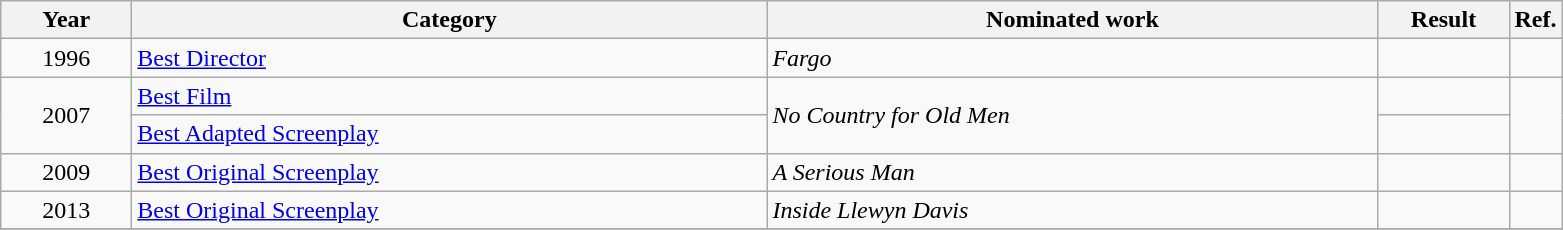<table class="wikitable unsortable">
<tr>
<th scope="col" style="width:5em;">Year</th>
<th scope="col" style="width:26em;">Category</th>
<th scope="col" style="width:25em;">Nominated work</th>
<th scope="col" style="width:5em;">Result</th>
<th class=unsortable>Ref.</th>
</tr>
<tr>
<td style="text-align:center;">1996</td>
<td><a href='#'>Best Director</a></td>
<td><em>Fargo</em></td>
<td></td>
<td></td>
</tr>
<tr>
<td style="text-align:center;", rowspan=2>2007</td>
<td><a href='#'>Best Film</a></td>
<td rowspan=2><em>No Country for Old Men</em></td>
<td></td>
<td rowspan=2></td>
</tr>
<tr>
<td><a href='#'>Best Adapted Screenplay</a></td>
<td></td>
</tr>
<tr>
<td style="text-align:center;">2009</td>
<td><a href='#'>Best Original Screenplay</a></td>
<td><em>A Serious Man</em></td>
<td></td>
<td></td>
</tr>
<tr>
<td style="text-align:center;">2013</td>
<td><a href='#'>Best Original Screenplay</a></td>
<td><em>Inside Llewyn Davis</em></td>
<td></td>
<td></td>
</tr>
<tr>
</tr>
</table>
